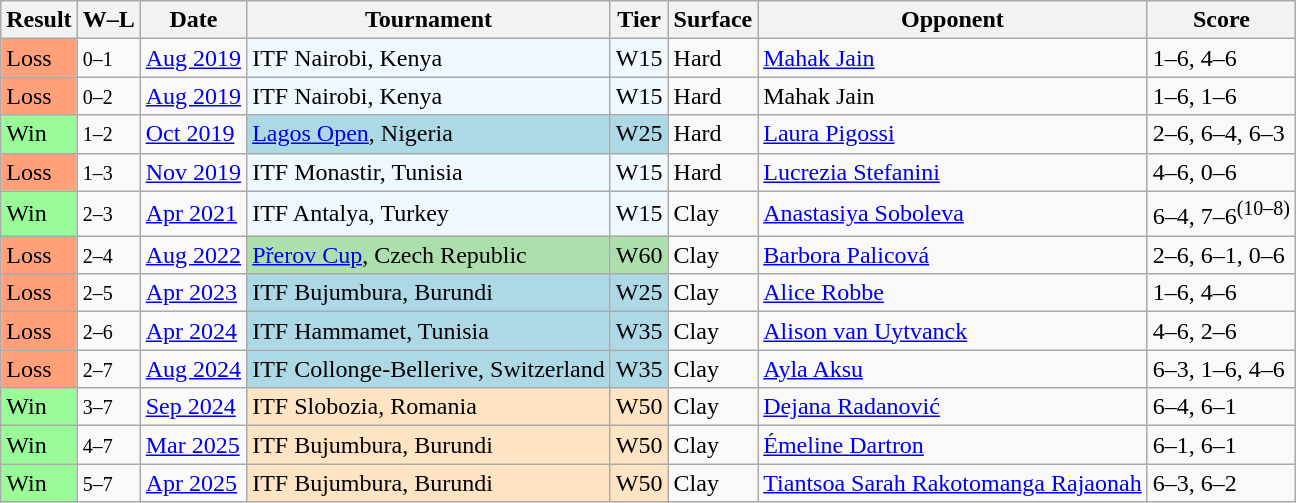<table class="sortable wikitable">
<tr>
<th>Result</th>
<th class="unsortable">W–L</th>
<th>Date</th>
<th>Tournament</th>
<th>Tier</th>
<th>Surface</th>
<th>Opponent</th>
<th class="unsortable">Score</th>
</tr>
<tr>
<td style="background:#ffa07a;">Loss</td>
<td><small>0–1</small></td>
<td><a href='#'>Aug 2019</a></td>
<td style="background:#f0f8ff;">ITF Nairobi, Kenya</td>
<td style="background:#f0f8ff;">W15</td>
<td>Hard</td>
<td> <a href='#'>Mahak Jain</a></td>
<td>1–6, 4–6</td>
</tr>
<tr>
<td style="background:#ffa07a;">Loss</td>
<td><small>0–2</small></td>
<td><a href='#'>Aug 2019</a></td>
<td style="background:#f0f8ff;">ITF Nairobi, Kenya</td>
<td style="background:#f0f8ff;">W15</td>
<td>Hard</td>
<td> Mahak Jain</td>
<td>1–6, 1–6</td>
</tr>
<tr>
<td style="background:#98fb98;">Win</td>
<td><small>1–2</small></td>
<td><a href='#'>Oct 2019</a></td>
<td style="background:lightblue;"><a href='#'>Lagos Open</a>, Nigeria</td>
<td style="background:lightblue;">W25</td>
<td>Hard</td>
<td> <a href='#'>Laura Pigossi</a></td>
<td>2–6, 6–4, 6–3</td>
</tr>
<tr>
<td style="background:#ffa07a;">Loss</td>
<td><small>1–3</small></td>
<td><a href='#'>Nov 2019</a></td>
<td style="background:#f0f8ff;">ITF Monastir, Tunisia</td>
<td style="background:#f0f8ff;">W15</td>
<td>Hard</td>
<td> <a href='#'>Lucrezia Stefanini</a></td>
<td>4–6, 0–6</td>
</tr>
<tr>
<td style="background:#98fb98;">Win</td>
<td><small>2–3</small></td>
<td><a href='#'>Apr 2021</a></td>
<td style="background:#f0f8ff;">ITF Antalya, Turkey</td>
<td style="background:#f0f8ff;">W15</td>
<td>Clay</td>
<td> <a href='#'>Anastasiya Soboleva</a></td>
<td>6–4, 7–6<sup>(10–8)</sup></td>
</tr>
<tr>
<td style="background:#ffa07a;">Loss</td>
<td><small>2–4</small></td>
<td><a href='#'>Aug 2022</a></td>
<td style="background:#addfad;"><a href='#'>Přerov Cup</a>, Czech Republic</td>
<td style="background:#addfad;">W60</td>
<td>Clay</td>
<td> <a href='#'>Barbora Palicová</a></td>
<td>2–6, 6–1, 0–6</td>
</tr>
<tr>
<td style="background:#ffa07a;">Loss</td>
<td><small>2–5</small></td>
<td><a href='#'>Apr 2023</a></td>
<td style="background:lightblue;">ITF Bujumbura, Burundi</td>
<td style="background:lightblue;">W25</td>
<td>Clay</td>
<td> <a href='#'>Alice Robbe</a></td>
<td>1–6, 4–6</td>
</tr>
<tr>
<td style="background:#ffa07a;">Loss</td>
<td><small>2–6</small></td>
<td><a href='#'>Apr 2024</a></td>
<td style="background:lightblue;">ITF Hammamet, Tunisia</td>
<td style="background:lightblue;">W35</td>
<td>Clay</td>
<td> <a href='#'>Alison van Uytvanck</a></td>
<td>4–6, 2–6</td>
</tr>
<tr>
<td style="background:#ffa07a;">Loss</td>
<td><small>2–7</small></td>
<td><a href='#'>Aug 2024</a></td>
<td style="background:lightblue;">ITF Collonge-Bellerive, Switzerland</td>
<td style="background:lightblue;">W35</td>
<td>Clay</td>
<td> <a href='#'>Ayla Aksu</a></td>
<td>6–3, 1–6, 4–6</td>
</tr>
<tr>
<td style="background:#98fb98;">Win</td>
<td><small>3–7</small></td>
<td><a href='#'>Sep 2024</a></td>
<td style="background:#ffe4c4;">ITF Slobozia, Romania</td>
<td style="background:#ffe4c4;">W50</td>
<td>Clay</td>
<td> <a href='#'>Dejana Radanović</a></td>
<td>6–4, 6–1</td>
</tr>
<tr>
<td style="background:#98fb98;">Win</td>
<td><small>4–7</small></td>
<td><a href='#'>Mar 2025</a></td>
<td style="background:#ffe4c4;">ITF Bujumbura, Burundi</td>
<td style="background:#ffe4c4;">W50</td>
<td>Clay</td>
<td> <a href='#'>Émeline Dartron</a></td>
<td>6–1, 6–1</td>
</tr>
<tr>
<td style="background:#98fb98;">Win</td>
<td><small>5–7</small></td>
<td><a href='#'>Apr 2025</a></td>
<td style="background:#ffe4c4;">ITF Bujumbura, Burundi</td>
<td style="background:#ffe4c4;">W50</td>
<td>Clay</td>
<td> <a href='#'>Tiantsoa Sarah Rakotomanga Rajaonah</a></td>
<td>6–3, 6–2</td>
</tr>
</table>
